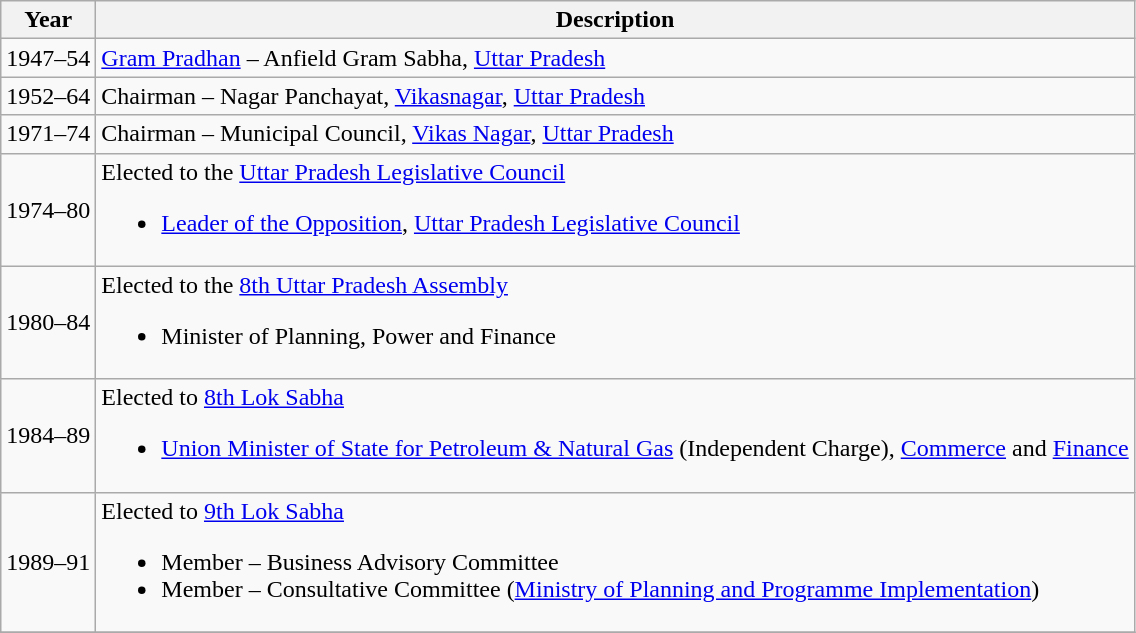<table class="wikitable">
<tr>
<th>Year</th>
<th>Description</th>
</tr>
<tr>
<td>1947–54</td>
<td><a href='#'>Gram Pradhan</a> – Anfield Gram Sabha, <a href='#'>Uttar Pradesh</a></td>
</tr>
<tr>
<td>1952–64</td>
<td>Chairman – Nagar Panchayat, <a href='#'>Vikasnagar</a>, <a href='#'>Uttar Pradesh</a></td>
</tr>
<tr>
<td>1971–74</td>
<td>Chairman – Municipal Council, <a href='#'>Vikas Nagar</a>, <a href='#'>Uttar Pradesh</a></td>
</tr>
<tr>
<td>1974–80</td>
<td>Elected to the <a href='#'>Uttar Pradesh Legislative Council</a><br><ul><li><a href='#'>Leader of the Opposition</a>, <a href='#'>Uttar Pradesh Legislative Council</a></li></ul></td>
</tr>
<tr>
<td>1980–84</td>
<td>Elected to the <a href='#'>8th Uttar Pradesh Assembly</a><br><ul><li>Minister of Planning, Power and Finance</li></ul></td>
</tr>
<tr>
<td>1984–89</td>
<td>Elected to <a href='#'>8th Lok Sabha</a><br><ul><li><a href='#'>Union Minister of State for Petroleum & Natural Gas</a> (Independent Charge), <a href='#'>Commerce</a> and <a href='#'>Finance</a></li></ul></td>
</tr>
<tr>
<td>1989–91</td>
<td>Elected to <a href='#'>9th Lok Sabha</a><br><ul><li>Member – Business Advisory Committee</li><li>Member – Consultative Committee (<a href='#'>Ministry of Planning and Programme Implementation</a>)</li></ul></td>
</tr>
<tr>
</tr>
</table>
